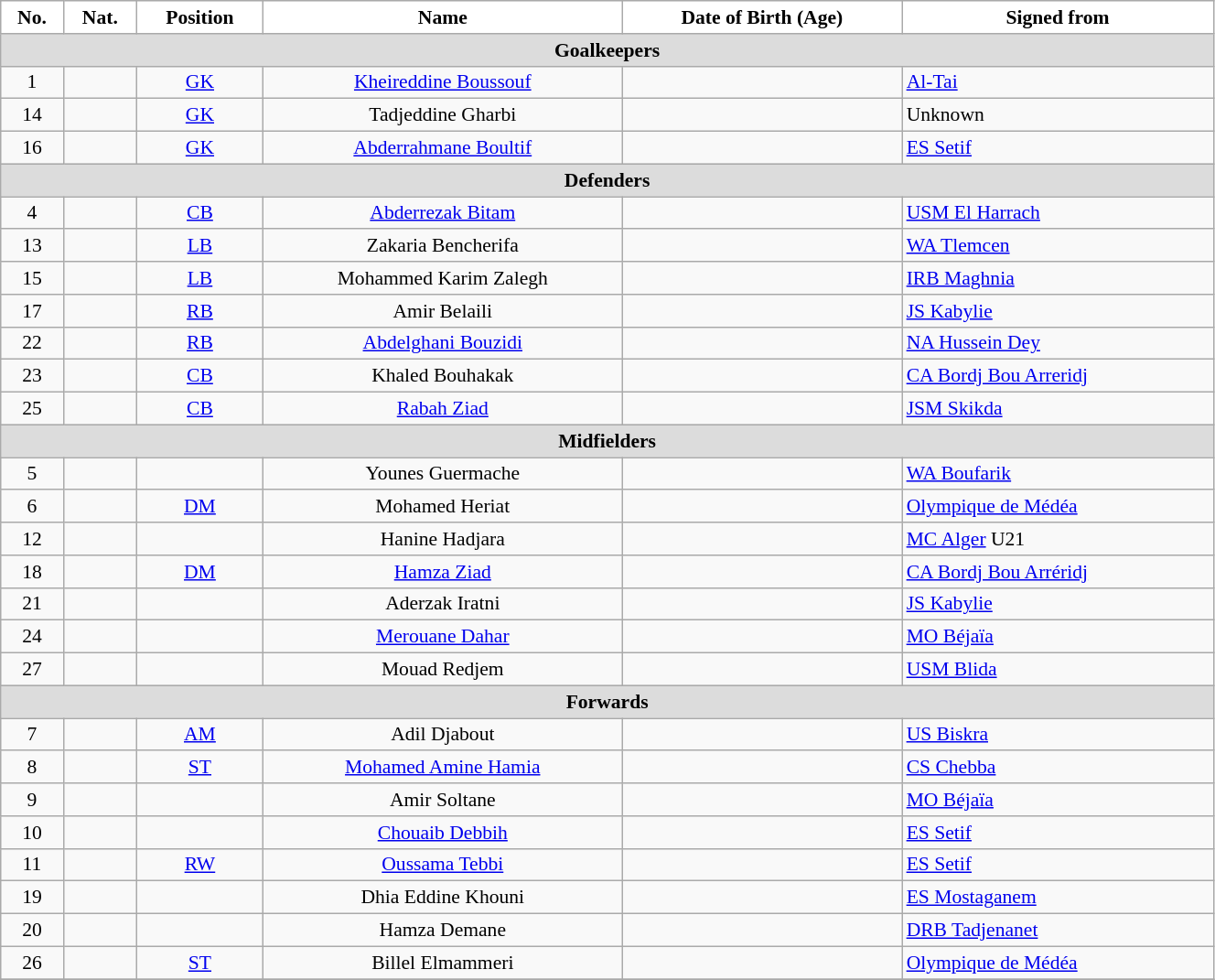<table class="wikitable" style="text-align:center; font-size:90%; width:70%">
<tr>
<th style="background:white; color:black; text-align:center;">No.</th>
<th style="background:white; color:black; text-align:center;">Nat.</th>
<th style="background:white; color:black; text-align:center;">Position</th>
<th style="background:white; color:black; text-align:center;">Name</th>
<th style="background:white; color:black; text-align:center;">Date of Birth (Age)</th>
<th style="background:white; color:black; text-align:center;">Signed from</th>
</tr>
<tr>
<th colspan=10 style="background:#DCDCDC; text-align:center;">Goalkeepers</th>
</tr>
<tr>
<td>1</td>
<td></td>
<td><a href='#'>GK</a></td>
<td><a href='#'>Kheireddine Boussouf</a></td>
<td></td>
<td style="text-align:left"> <a href='#'>Al-Tai</a></td>
</tr>
<tr>
<td>14</td>
<td></td>
<td><a href='#'>GK</a></td>
<td>Tadjeddine Gharbi</td>
<td></td>
<td style="text-align:left"> Unknown</td>
</tr>
<tr>
<td>16</td>
<td></td>
<td><a href='#'>GK</a></td>
<td><a href='#'>Abderrahmane Boultif</a></td>
<td></td>
<td style="text-align:left"> <a href='#'>ES Setif</a></td>
</tr>
<tr>
<th colspan=10 style="background:#DCDCDC; text-align:center;">Defenders</th>
</tr>
<tr>
<td>4</td>
<td></td>
<td><a href='#'>CB</a></td>
<td><a href='#'>Abderrezak Bitam</a></td>
<td></td>
<td style="text-align:left"> <a href='#'>USM El Harrach</a></td>
</tr>
<tr>
<td>13</td>
<td></td>
<td><a href='#'>LB</a></td>
<td>Zakaria Bencherifa</td>
<td></td>
<td style="text-align:left"> <a href='#'>WA Tlemcen</a></td>
</tr>
<tr>
<td>15</td>
<td></td>
<td><a href='#'>LB</a></td>
<td>Mohammed Karim Zalegh</td>
<td></td>
<td style="text-align:left"> <a href='#'>IRB Maghnia</a></td>
</tr>
<tr>
<td>17</td>
<td></td>
<td><a href='#'>RB</a></td>
<td>Amir Belaili</td>
<td></td>
<td style="text-align:left"> <a href='#'>JS Kabylie</a></td>
</tr>
<tr>
<td>22</td>
<td></td>
<td><a href='#'>RB</a></td>
<td><a href='#'>Abdelghani Bouzidi</a></td>
<td></td>
<td style="text-align:left"> <a href='#'>NA Hussein Dey</a></td>
</tr>
<tr>
<td>23</td>
<td></td>
<td><a href='#'>CB</a></td>
<td>Khaled Bouhakak</td>
<td></td>
<td style="text-align:left"> <a href='#'>CA Bordj Bou Arreridj</a></td>
</tr>
<tr>
<td>25</td>
<td></td>
<td><a href='#'>CB</a></td>
<td><a href='#'>Rabah Ziad</a></td>
<td></td>
<td style="text-align:left"> <a href='#'>JSM Skikda</a></td>
</tr>
<tr>
<th colspan=10 style="background:#DCDCDC; text-align:center;">Midfielders</th>
</tr>
<tr>
<td>5</td>
<td></td>
<td></td>
<td>Younes Guermache</td>
<td></td>
<td style="text-align:left"> <a href='#'>WA Boufarik</a></td>
</tr>
<tr>
<td>6</td>
<td></td>
<td><a href='#'>DM</a></td>
<td>Mohamed Heriat</td>
<td></td>
<td style="text-align:left"> <a href='#'>Olympique de Médéa</a></td>
</tr>
<tr>
<td>12</td>
<td></td>
<td></td>
<td>Hanine Hadjara</td>
<td></td>
<td style="text-align:left"> <a href='#'>MC Alger</a> U21</td>
</tr>
<tr>
<td>18</td>
<td></td>
<td><a href='#'>DM</a></td>
<td><a href='#'>Hamza Ziad</a></td>
<td></td>
<td style="text-align:left"> <a href='#'>CA Bordj Bou Arréridj</a></td>
</tr>
<tr>
<td>21</td>
<td></td>
<td></td>
<td>Aderzak Iratni</td>
<td></td>
<td style="text-align:left"> <a href='#'>JS Kabylie</a></td>
</tr>
<tr>
<td>24</td>
<td></td>
<td></td>
<td><a href='#'>Merouane Dahar</a></td>
<td></td>
<td style="text-align:left"> <a href='#'>MO Béjaïa</a></td>
</tr>
<tr>
<td>27</td>
<td></td>
<td></td>
<td>Mouad Redjem</td>
<td></td>
<td style="text-align:left"> <a href='#'>USM Blida</a></td>
</tr>
<tr>
<th colspan=10 style="background:#DCDCDC; text-align:center;">Forwards</th>
</tr>
<tr>
<td>7</td>
<td></td>
<td><a href='#'>AM</a></td>
<td>Adil Djabout</td>
<td></td>
<td style="text-align:left"> <a href='#'>US Biskra</a></td>
</tr>
<tr>
<td>8</td>
<td></td>
<td><a href='#'>ST</a></td>
<td><a href='#'>Mohamed Amine Hamia</a></td>
<td></td>
<td style="text-align:left"> <a href='#'>CS Chebba</a></td>
</tr>
<tr>
<td>9</td>
<td></td>
<td></td>
<td>Amir Soltane</td>
<td></td>
<td style="text-align:left"> <a href='#'>MO Béjaïa</a></td>
</tr>
<tr>
<td>10</td>
<td></td>
<td></td>
<td><a href='#'>Chouaib Debbih</a></td>
<td></td>
<td style="text-align:left"> <a href='#'>ES Setif</a></td>
</tr>
<tr>
<td>11</td>
<td></td>
<td><a href='#'>RW</a></td>
<td><a href='#'>Oussama Tebbi</a></td>
<td></td>
<td style="text-align:left"> <a href='#'>ES Setif</a></td>
</tr>
<tr>
<td>19</td>
<td></td>
<td></td>
<td>Dhia Eddine Khouni</td>
<td></td>
<td style="text-align:left"> <a href='#'>ES Mostaganem</a></td>
</tr>
<tr>
<td>20</td>
<td></td>
<td></td>
<td>Hamza Demane</td>
<td></td>
<td style="text-align:left"> <a href='#'>DRB Tadjenanet</a></td>
</tr>
<tr>
<td>26</td>
<td></td>
<td><a href='#'>ST</a></td>
<td>Billel Elmammeri</td>
<td></td>
<td style="text-align:left"> <a href='#'>Olympique de Médéa</a></td>
</tr>
<tr>
</tr>
</table>
